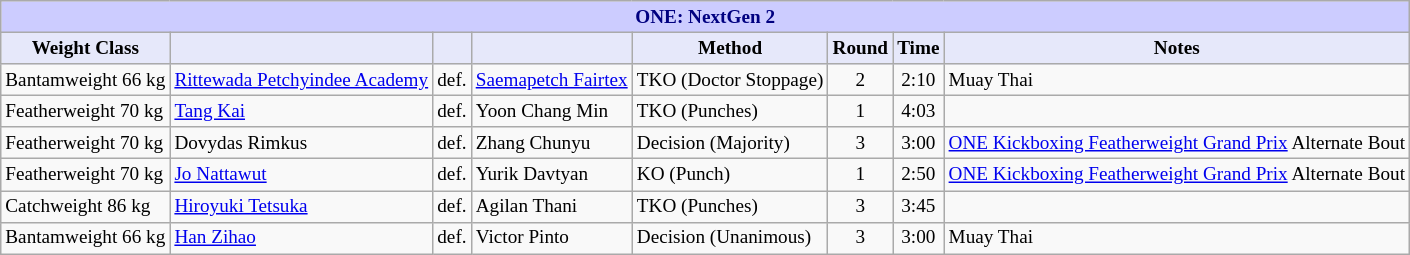<table class="wikitable" style="font-size: 80%;">
<tr>
<th colspan="8" style="background-color: #ccf; color: #000080; text-align: center;"><strong>ONE: NextGen 2</strong></th>
</tr>
<tr>
<th colspan="1" style="background-color: #E6E8FA; color: #000000; text-align: center;">Weight Class</th>
<th colspan="1" style="background-color: #E6E8FA; color: #000000; text-align: center;"></th>
<th colspan="1" style="background-color: #E6E8FA; color: #000000; text-align: center;"></th>
<th colspan="1" style="background-color: #E6E8FA; color: #000000; text-align: center;"></th>
<th colspan="1" style="background-color: #E6E8FA; color: #000000; text-align: center;">Method</th>
<th colspan="1" style="background-color: #E6E8FA; color: #000000; text-align: center;">Round</th>
<th colspan="1" style="background-color: #E6E8FA; color: #000000; text-align: center;">Time</th>
<th colspan="1" style="background-color: #E6E8FA; color: #000000; text-align: center;">Notes</th>
</tr>
<tr>
<td>Bantamweight 66 kg</td>
<td> <a href='#'>Rittewada Petchyindee Academy</a></td>
<td>def.</td>
<td> <a href='#'>Saemapetch Fairtex</a></td>
<td>TKO (Doctor Stoppage)</td>
<td align=center>2</td>
<td align=center>2:10</td>
<td>Muay Thai</td>
</tr>
<tr>
<td>Featherweight 70 kg</td>
<td> <a href='#'>Tang Kai</a></td>
<td>def.</td>
<td> Yoon Chang Min</td>
<td>TKO (Punches)</td>
<td align=center>1</td>
<td align=center>4:03</td>
<td></td>
</tr>
<tr>
<td>Featherweight 70 kg</td>
<td> Dovydas Rimkus</td>
<td>def.</td>
<td> Zhang Chunyu</td>
<td>Decision (Majority)</td>
<td align=center>3</td>
<td align=center>3:00</td>
<td><a href='#'>ONE Kickboxing Featherweight Grand Prix</a> Alternate Bout</td>
</tr>
<tr>
<td>Featherweight 70 kg</td>
<td> <a href='#'>Jo Nattawut</a></td>
<td>def.</td>
<td> Yurik Davtyan</td>
<td>KO (Punch)</td>
<td align=center>1</td>
<td align=center>2:50</td>
<td><a href='#'>ONE Kickboxing Featherweight Grand Prix</a> Alternate Bout</td>
</tr>
<tr>
<td>Catchweight 86 kg</td>
<td> <a href='#'>Hiroyuki Tetsuka</a></td>
<td>def.</td>
<td> Agilan Thani</td>
<td>TKO (Punches)</td>
<td align=center>3</td>
<td align=center>3:45</td>
<td></td>
</tr>
<tr>
<td>Bantamweight 66 kg</td>
<td> <a href='#'>Han Zihao</a></td>
<td>def.</td>
<td> Victor Pinto</td>
<td>Decision (Unanimous)</td>
<td align=center>3</td>
<td align=center>3:00</td>
<td>Muay Thai</td>
</tr>
</table>
